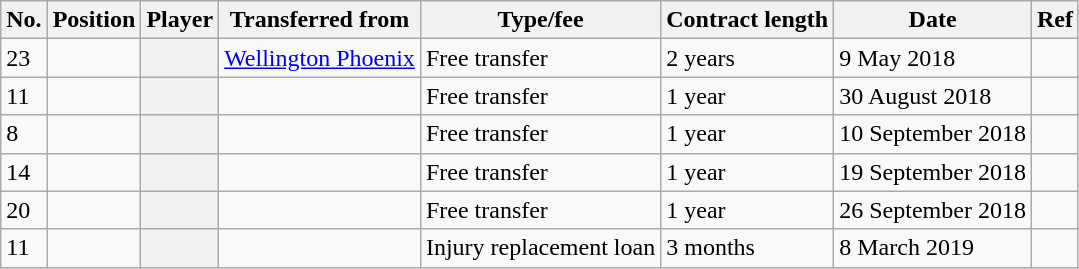<table class="wikitable plainrowheaders sortable" style="text-align:center; text-align:left">
<tr>
<th scope="col">No.</th>
<th scope="col">Position</th>
<th scope="col">Player</th>
<th scope="col">Transferred from</th>
<th scope="col">Type/fee</th>
<th scope="col">Contract length</th>
<th scope="col">Date</th>
<th scope="col" class="unsortable">Ref</th>
</tr>
<tr>
<td>23</td>
<td></td>
<th scope="row"></th>
<td><a href='#'>Wellington Phoenix</a></td>
<td>Free transfer</td>
<td>2 years</td>
<td>9 May 2018</td>
<td></td>
</tr>
<tr>
<td>11</td>
<td></td>
<th scope="row"></th>
<td></td>
<td>Free transfer</td>
<td>1 year</td>
<td>30 August 2018</td>
<td></td>
</tr>
<tr>
<td>8</td>
<td></td>
<th scope="row"></th>
<td></td>
<td>Free transfer</td>
<td>1 year</td>
<td>10 September 2018</td>
<td></td>
</tr>
<tr>
<td>14</td>
<td></td>
<th scope="row"></th>
<td></td>
<td>Free transfer</td>
<td>1 year</td>
<td>19 September 2018</td>
<td></td>
</tr>
<tr>
<td>20</td>
<td></td>
<th scope="row"></th>
<td></td>
<td>Free transfer</td>
<td>1 year</td>
<td>26 September 2018</td>
<td></td>
</tr>
<tr>
<td>11</td>
<td></td>
<th scope="row"></th>
<td></td>
<td>Injury replacement loan</td>
<td>3 months</td>
<td>8 March 2019</td>
<td></td>
</tr>
</table>
